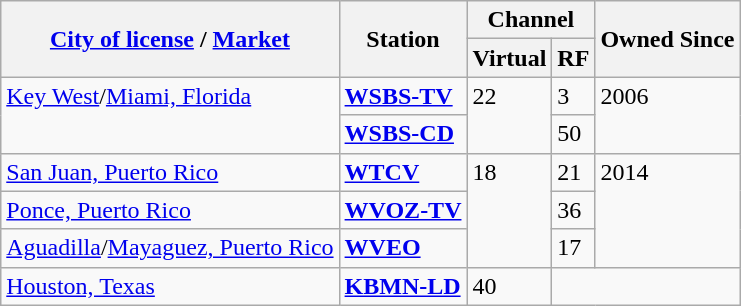<table class="wikitable">
<tr>
<th rowspan="2"><a href='#'>City of license</a> / <a href='#'>Market</a></th>
<th rowspan="2">Station</th>
<th colspan="2">Channel<br></th>
<th rowspan="2">Owned Since</th>
</tr>
<tr>
<th>Virtual</th>
<th>RF</th>
</tr>
<tr style="vertical-align: top; text-align: left;">
<td rowspan="2"><a href='#'>Key West</a>/<a href='#'>Miami, Florida</a></td>
<td><strong><a href='#'>WSBS-TV</a></strong></td>
<td rowspan="2">22</td>
<td>3</td>
<td rowspan="2">2006</td>
</tr>
<tr style="vertical-align: top; text-align: left;">
<td><strong><a href='#'>WSBS-CD</a></strong></td>
<td>50</td>
</tr>
<tr style="vertical-align: top; text-align: left;">
<td><a href='#'>San Juan, Puerto Rico</a></td>
<td><strong><a href='#'>WTCV</a></strong></td>
<td rowspan="3">18</td>
<td>21</td>
<td rowspan="3">2014</td>
</tr>
<tr style="vertical-align: top; text-align: left;">
<td><a href='#'>Ponce, Puerto Rico</a></td>
<td><strong><a href='#'>WVOZ-TV</a></strong></td>
<td>36</td>
</tr>
<tr style="vertical-align: top; text-align: left;">
<td><a href='#'>Aguadilla</a>/<a href='#'>Mayaguez, Puerto Rico</a></td>
<td><strong><a href='#'>WVEO</a></strong></td>
<td>17</td>
</tr>
<tr style="vertical-align: top; text-align: left;">
<td><a href='#'>Houston, Texas</a></td>
<td><strong><a href='#'>KBMN-LD</a></strong></td>
<td>40</td>
</tr>
</table>
